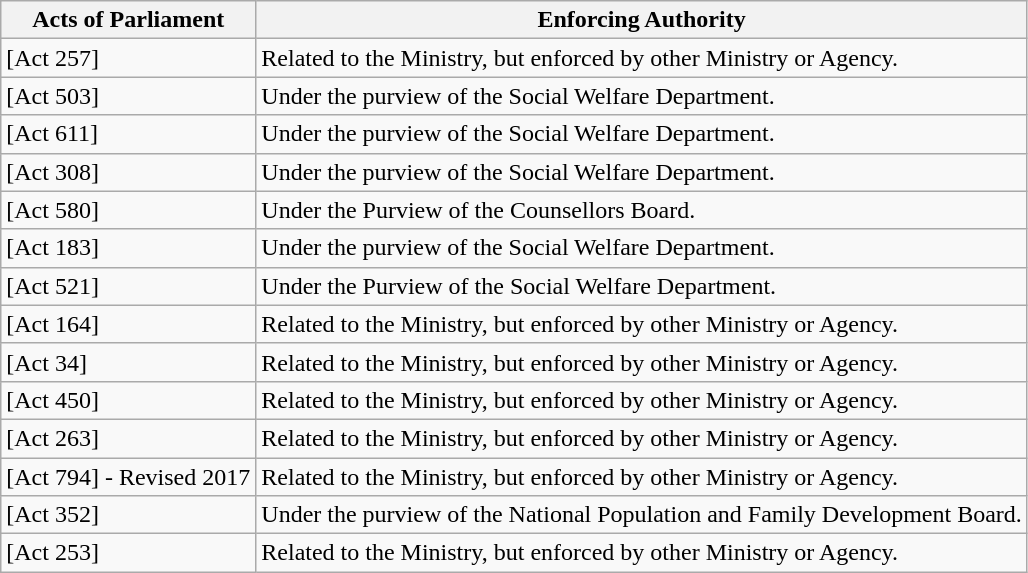<table class="wikitable">
<tr>
<th><strong>Acts of Parliament</strong></th>
<th><strong>Enforcing Authority</strong></th>
</tr>
<tr>
<td> [Act 257]</td>
<td>Related to the Ministry, but enforced by other Ministry or Agency.</td>
</tr>
<tr>
<td> [Act 503]</td>
<td>Under the purview of the Social Welfare Department.</td>
</tr>
<tr>
<td> [Act 611]</td>
<td>Under the purview of the Social Welfare Department.</td>
</tr>
<tr>
<td> [Act 308]</td>
<td>Under the purview of the Social Welfare Department.</td>
</tr>
<tr>
<td> [Act 580]</td>
<td>Under the Purview of the Counsellors Board.</td>
</tr>
<tr>
<td> [Act 183]</td>
<td>Under the purview of the Social Welfare Department.</td>
</tr>
<tr>
<td> [Act 521]</td>
<td>Under the Purview of the Social Welfare Department.</td>
</tr>
<tr>
<td> [Act 164]</td>
<td>Related to the Ministry, but enforced by other Ministry or Agency.</td>
</tr>
<tr>
<td> [Act 34]</td>
<td>Related to the Ministry, but enforced by other Ministry or Agency.</td>
</tr>
<tr>
<td> [Act 450]</td>
<td>Related to the Ministry, but enforced by other Ministry or Agency.</td>
</tr>
<tr>
<td> [Act 263]</td>
<td>Related to the Ministry, but enforced by other Ministry or Agency.</td>
</tr>
<tr>
<td> [Act 794] - Revised 2017</td>
<td>Related to the Ministry, but enforced by other Ministry or Agency.</td>
</tr>
<tr>
<td> [Act 352]</td>
<td>Under the purview of the National Population and Family Development Board.</td>
</tr>
<tr>
<td> [Act 253]</td>
<td>Related to the Ministry, but enforced by other Ministry or Agency.</td>
</tr>
</table>
